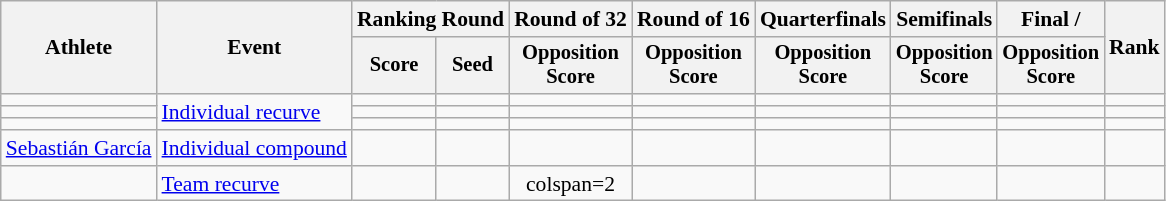<table class="wikitable" style="font-size:90%">
<tr>
<th rowspan="2">Athlete</th>
<th rowspan="2">Event</th>
<th colspan="2">Ranking Round</th>
<th>Round of 32</th>
<th>Round of 16</th>
<th>Quarterfinals</th>
<th>Semifinals</th>
<th>Final / </th>
<th rowspan="2">Rank</th>
</tr>
<tr style="font-size:95%">
<th>Score</th>
<th>Seed</th>
<th>Opposition<br>Score</th>
<th>Opposition<br>Score</th>
<th>Opposition<br>Score</th>
<th>Opposition<br>Score</th>
<th>Opposition<br>Score</th>
</tr>
<tr align=center>
<td align=left></td>
<td align=left rowspan=3><a href='#'>Individual recurve</a></td>
<td></td>
<td></td>
<td></td>
<td></td>
<td></td>
<td></td>
<td></td>
<td></td>
</tr>
<tr align=center>
<td align=left></td>
<td></td>
<td></td>
<td></td>
<td></td>
<td></td>
<td></td>
<td></td>
<td></td>
</tr>
<tr align=center>
<td align=left></td>
<td></td>
<td></td>
<td></td>
<td></td>
<td></td>
<td></td>
<td></td>
<td></td>
</tr>
<tr align=center>
<td align=left><a href='#'>Sebastián García</a></td>
<td align=left><a href='#'>Individual compound</a></td>
<td></td>
<td></td>
<td></td>
<td></td>
<td></td>
<td></td>
<td></td>
<td></td>
</tr>
<tr align=center>
<td align=left></td>
<td align=left><a href='#'>Team recurve</a></td>
<td></td>
<td></td>
<td>colspan=2 </td>
<td></td>
<td></td>
<td></td>
<td></td>
</tr>
</table>
